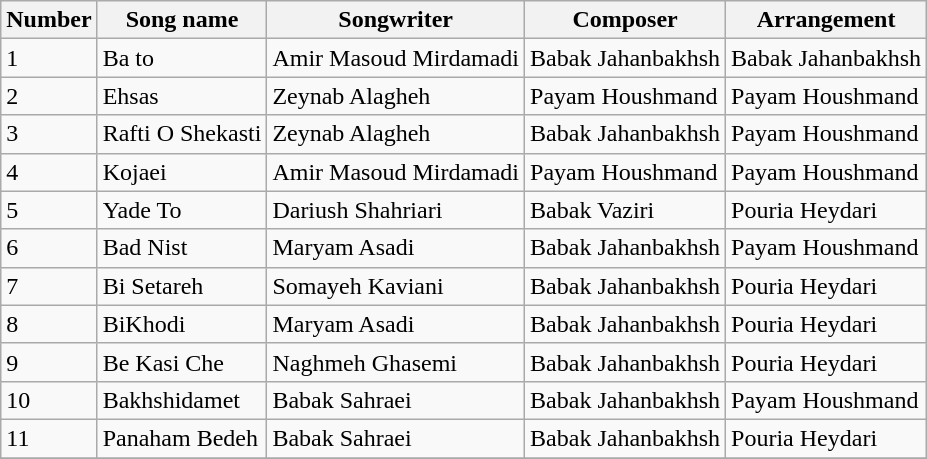<table class="wikitable">
<tr>
<th>Number</th>
<th>Song name</th>
<th>Songwriter</th>
<th>Composer</th>
<th>Arrangement</th>
</tr>
<tr>
<td>1</td>
<td>Ba to</td>
<td>Amir Masoud Mirdamadi</td>
<td>Babak Jahanbakhsh</td>
<td>Babak Jahanbakhsh</td>
</tr>
<tr>
<td>2</td>
<td>Ehsas</td>
<td>Zeynab Alagheh</td>
<td>Payam Houshmand</td>
<td>Payam Houshmand</td>
</tr>
<tr>
<td>3</td>
<td>Rafti O Shekasti</td>
<td>Zeynab Alagheh</td>
<td>Babak Jahanbakhsh</td>
<td>Payam Houshmand</td>
</tr>
<tr>
<td>4</td>
<td>Kojaei</td>
<td>Amir Masoud Mirdamadi</td>
<td>Payam Houshmand</td>
<td>Payam Houshmand</td>
</tr>
<tr>
<td>5</td>
<td>Yade To</td>
<td>Dariush Shahriari</td>
<td>Babak Vaziri</td>
<td>Pouria Heydari</td>
</tr>
<tr>
<td>6</td>
<td>Bad Nist</td>
<td>Maryam Asadi</td>
<td>Babak Jahanbakhsh</td>
<td>Payam Houshmand</td>
</tr>
<tr>
<td>7</td>
<td>Bi Setareh</td>
<td>Somayeh Kaviani</td>
<td>Babak Jahanbakhsh</td>
<td>Pouria Heydari</td>
</tr>
<tr>
<td>8</td>
<td>BiKhodi</td>
<td>Maryam Asadi</td>
<td>Babak Jahanbakhsh</td>
<td>Pouria Heydari</td>
</tr>
<tr>
<td>9</td>
<td>Be Kasi Che</td>
<td>Naghmeh Ghasemi</td>
<td>Babak Jahanbakhsh</td>
<td>Pouria Heydari</td>
</tr>
<tr>
<td>10</td>
<td>Bakhshidamet</td>
<td>Babak Sahraei</td>
<td>Babak Jahanbakhsh</td>
<td>Payam Houshmand</td>
</tr>
<tr>
<td>11</td>
<td>Panaham Bedeh</td>
<td>Babak Sahraei</td>
<td>Babak Jahanbakhsh</td>
<td>Pouria Heydari</td>
</tr>
<tr>
</tr>
</table>
